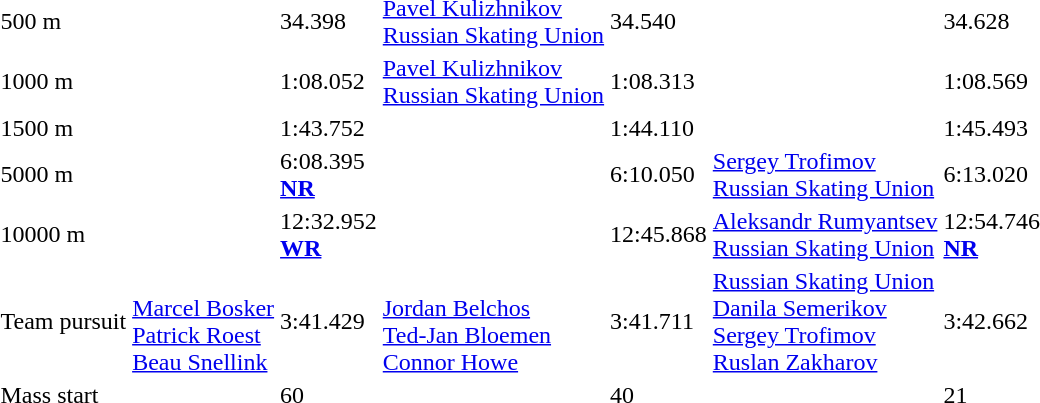<table>
<tr>
<td>500 m<br></td>
<td></td>
<td>34.398</td>
<td><a href='#'>Pavel Kulizhnikov</a><br> <a href='#'>Russian Skating Union</a></td>
<td>34.540</td>
<td></td>
<td>34.628</td>
</tr>
<tr>
<td>1000 m<br></td>
<td></td>
<td>1:08.052</td>
<td><a href='#'>Pavel Kulizhnikov</a><br> <a href='#'>Russian Skating Union</a></td>
<td>1:08.313</td>
<td></td>
<td>1:08.569</td>
</tr>
<tr>
<td>1500 m<br></td>
<td></td>
<td>1:43.752</td>
<td></td>
<td>1:44.110</td>
<td></td>
<td>1:45.493</td>
</tr>
<tr>
<td>5000 m<br></td>
<td></td>
<td>6:08.395<br><strong><a href='#'>NR</a></strong></td>
<td></td>
<td>6:10.050</td>
<td><a href='#'>Sergey Trofimov</a><br> <a href='#'>Russian Skating Union</a></td>
<td>6:13.020</td>
</tr>
<tr>
<td>10000 m<br></td>
<td></td>
<td>12:32.952<br><strong><a href='#'>WR</a></strong></td>
<td></td>
<td>12:45.868</td>
<td><a href='#'>Aleksandr Rumyantsev</a><br> <a href='#'>Russian Skating Union</a></td>
<td>12:54.746<br><strong><a href='#'>NR</a></strong></td>
</tr>
<tr>
<td>Team pursuit<br></td>
<td><br><a href='#'>Marcel Bosker</a><br><a href='#'>Patrick Roest</a><br><a href='#'>Beau Snellink</a></td>
<td>3:41.429</td>
<td><br><a href='#'>Jordan Belchos</a><br><a href='#'>Ted-Jan Bloemen</a><br><a href='#'>Connor Howe</a></td>
<td>3:41.711</td>
<td><a href='#'>Russian Skating Union</a><br><a href='#'>Danila Semerikov</a><br><a href='#'>Sergey Trofimov</a><br><a href='#'>Ruslan Zakharov</a></td>
<td>3:42.662</td>
</tr>
<tr>
<td>Mass start<br></td>
<td></td>
<td>60</td>
<td></td>
<td>40</td>
<td></td>
<td>21</td>
</tr>
</table>
